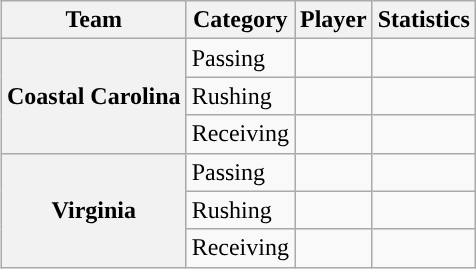<table class="wikitable" style="float:right">
<tr>
<th>Team</th>
<th>Category</th>
<th>Player</th>
<th>Statistics</th>
</tr>
<tr>
<th rowspan=3>Coastal Carolina</th>
<td>Passing</td>
<td></td>
<td></td>
</tr>
<tr>
<td>Rushing</td>
<td></td>
<td></td>
</tr>
<tr>
<td>Receiving</td>
<td></td>
<td></td>
</tr>
<tr>
<th rowspan=3>Virginia</th>
<td>Passing</td>
<td></td>
<td></td>
</tr>
<tr>
<td>Rushing</td>
<td></td>
<td></td>
</tr>
<tr>
<td>Receiving</td>
<td></td>
<td></td>
</tr>
</table>
